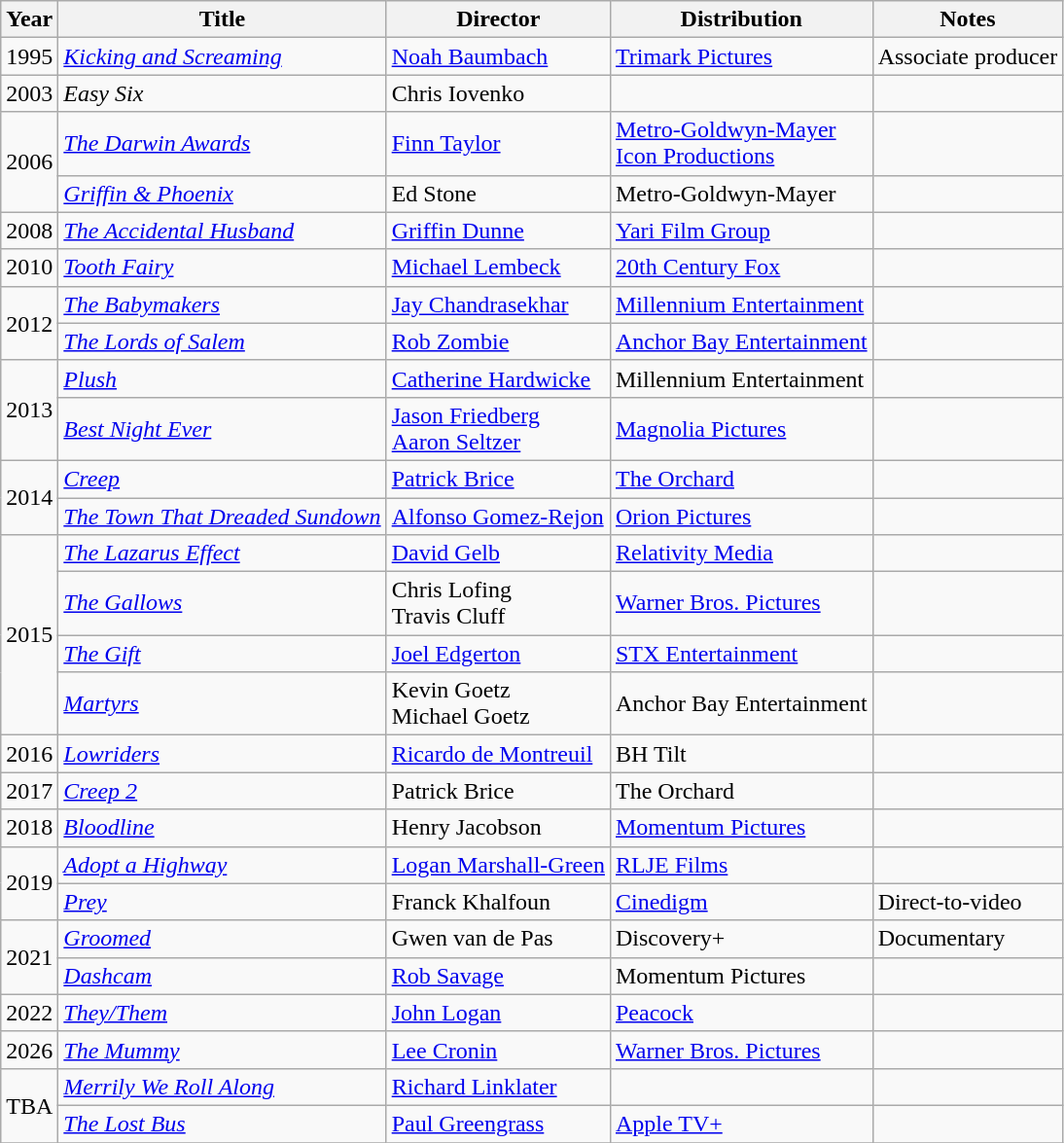<table class="wikitable">
<tr>
<th>Year</th>
<th>Title</th>
<th>Director</th>
<th>Distribution</th>
<th>Notes</th>
</tr>
<tr>
<td>1995</td>
<td><em><a href='#'>Kicking and Screaming</a></em></td>
<td><a href='#'>Noah Baumbach</a></td>
<td><a href='#'>Trimark Pictures</a></td>
<td>Associate producer</td>
</tr>
<tr>
<td>2003</td>
<td><em>Easy Six</em></td>
<td>Chris Iovenko</td>
<td></td>
<td></td>
</tr>
<tr>
<td rowspan=2>2006</td>
<td><em><a href='#'>The Darwin Awards</a></em></td>
<td><a href='#'>Finn Taylor</a></td>
<td><a href='#'>Metro-Goldwyn-Mayer</a><br><a href='#'>Icon Productions</a></td>
<td></td>
</tr>
<tr>
<td><em><a href='#'>Griffin & Phoenix</a></em></td>
<td>Ed Stone</td>
<td>Metro-Goldwyn-Mayer</td>
<td></td>
</tr>
<tr>
<td>2008</td>
<td><em><a href='#'>The Accidental Husband</a></em></td>
<td><a href='#'>Griffin Dunne</a></td>
<td><a href='#'>Yari Film Group</a></td>
<td></td>
</tr>
<tr>
<td>2010</td>
<td><em><a href='#'>Tooth Fairy</a></em></td>
<td><a href='#'>Michael Lembeck</a></td>
<td><a href='#'>20th Century Fox</a></td>
<td></td>
</tr>
<tr>
<td rowspan=2>2012</td>
<td><em><a href='#'>The Babymakers</a></em></td>
<td><a href='#'>Jay Chandrasekhar</a></td>
<td><a href='#'>Millennium Entertainment</a></td>
<td></td>
</tr>
<tr>
<td><em><a href='#'>The Lords of Salem</a></em></td>
<td><a href='#'>Rob Zombie</a></td>
<td><a href='#'>Anchor Bay Entertainment</a></td>
<td></td>
</tr>
<tr>
<td rowspan=2>2013</td>
<td><em><a href='#'>Plush</a></em></td>
<td><a href='#'>Catherine Hardwicke</a></td>
<td>Millennium Entertainment</td>
<td></td>
</tr>
<tr>
<td><em><a href='#'>Best Night Ever</a></em></td>
<td><a href='#'>Jason Friedberg<br>Aaron Seltzer</a></td>
<td><a href='#'>Magnolia Pictures</a></td>
<td></td>
</tr>
<tr>
<td rowspan=2>2014</td>
<td><em><a href='#'>Creep</a></em></td>
<td><a href='#'>Patrick Brice</a></td>
<td><a href='#'>The Orchard</a></td>
<td></td>
</tr>
<tr>
<td><em><a href='#'>The Town That Dreaded Sundown</a></em></td>
<td><a href='#'>Alfonso Gomez-Rejon</a></td>
<td><a href='#'>Orion Pictures</a></td>
<td></td>
</tr>
<tr>
<td rowspan=4>2015</td>
<td><em><a href='#'>The Lazarus Effect</a></em></td>
<td><a href='#'>David Gelb</a></td>
<td><a href='#'>Relativity Media</a></td>
<td></td>
</tr>
<tr>
<td><em><a href='#'>The Gallows</a></em></td>
<td>Chris Lofing<br>Travis Cluff</td>
<td><a href='#'>Warner Bros. Pictures</a></td>
<td></td>
</tr>
<tr>
<td><em><a href='#'>The Gift</a></em></td>
<td><a href='#'>Joel Edgerton</a></td>
<td><a href='#'>STX Entertainment</a></td>
<td></td>
</tr>
<tr>
<td><em><a href='#'>Martyrs</a></em></td>
<td>Kevin Goetz<br>Michael Goetz</td>
<td>Anchor Bay Entertainment</td>
<td></td>
</tr>
<tr>
<td>2016</td>
<td><em><a href='#'>Lowriders</a></em></td>
<td><a href='#'>Ricardo de Montreuil</a></td>
<td>BH Tilt</td>
<td></td>
</tr>
<tr>
<td>2017</td>
<td><em><a href='#'>Creep 2</a></em></td>
<td>Patrick Brice</td>
<td>The Orchard</td>
<td></td>
</tr>
<tr>
<td>2018</td>
<td><em><a href='#'>Bloodline</a></em></td>
<td>Henry Jacobson</td>
<td><a href='#'>Momentum Pictures</a></td>
<td></td>
</tr>
<tr>
<td rowspan=2>2019</td>
<td><em><a href='#'>Adopt a Highway</a></em></td>
<td><a href='#'>Logan Marshall-Green</a></td>
<td><a href='#'>RLJE Films</a></td>
<td></td>
</tr>
<tr>
<td><em><a href='#'>Prey</a></em></td>
<td>Franck Khalfoun</td>
<td><a href='#'>Cinedigm</a></td>
<td>Direct-to-video</td>
</tr>
<tr>
<td rowspan=2>2021</td>
<td><em><a href='#'>Groomed</a></em></td>
<td>Gwen van de Pas</td>
<td>Discovery+</td>
<td>Documentary</td>
</tr>
<tr>
<td><em><a href='#'>Dashcam</a></em></td>
<td><a href='#'>Rob Savage</a></td>
<td>Momentum Pictures</td>
<td></td>
</tr>
<tr>
<td>2022</td>
<td><em><a href='#'>They/Them</a></em></td>
<td><a href='#'>John Logan</a></td>
<td><a href='#'>Peacock</a></td>
<td></td>
</tr>
<tr>
<td>2026</td>
<td><em><a href='#'>The Mummy</a></em></td>
<td><a href='#'>Lee Cronin</a></td>
<td><a href='#'>Warner Bros. Pictures</a></td>
<td></td>
</tr>
<tr>
<td rowspan="2">TBA</td>
<td><em><a href='#'>Merrily We Roll Along</a></em></td>
<td><a href='#'>Richard Linklater</a></td>
<td></td>
<td></td>
</tr>
<tr>
<td><em><a href='#'>The Lost Bus</a></em></td>
<td><a href='#'>Paul Greengrass</a></td>
<td><a href='#'>Apple TV+</a></td>
<td></td>
</tr>
<tr>
</tr>
</table>
